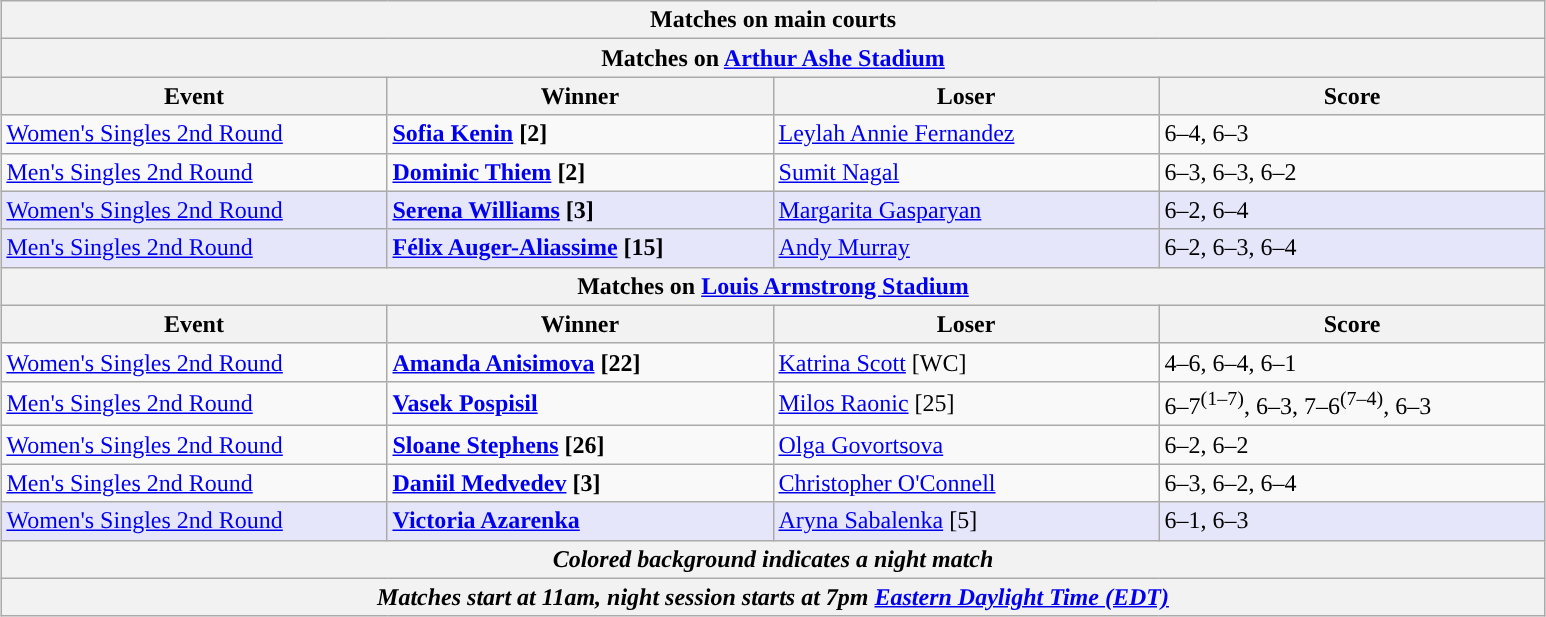<table class="wikitable" style="margin:auto;">
<tr>
<th colspan="4" style="white-space:nowrap;">Matches on main courts</th>
</tr>
<tr>
<th colspan="4"><strong>Matches on <a href='#'>Arthur Ashe Stadium</a></strong></th>
</tr>
<tr>
<th width=250>Event</th>
<th width=250>Winner</th>
<th width=250>Loser</th>
<th width=250>Score</th>
</tr>
<tr>
<td><a href='#'>Women's Singles 2nd Round</a></td>
<td><strong> <a href='#'>Sofia Kenin</a> [2]</strong></td>
<td> <a href='#'>Leylah Annie Fernandez</a></td>
<td>6–4, 6–3</td>
</tr>
<tr>
<td><a href='#'>Men's Singles 2nd Round</a></td>
<td><strong> <a href='#'>Dominic Thiem</a> [2]</strong></td>
<td> <a href='#'>Sumit Nagal</a></td>
<td>6–3, 6–3, 6–2</td>
</tr>
<tr bgcolor=lavender>
<td><a href='#'>Women's Singles 2nd Round</a></td>
<td><strong> <a href='#'>Serena Williams</a> [3]</strong></td>
<td> <a href='#'>Margarita Gasparyan</a></td>
<td>6–2, 6–4</td>
</tr>
<tr bgcolor="lavender">
<td><a href='#'>Men's Singles 2nd Round</a></td>
<td><strong> <a href='#'>Félix Auger-Aliassime</a> [15]</strong></td>
<td> <a href='#'>Andy Murray</a></td>
<td>6–2, 6–3, 6–4</td>
</tr>
<tr>
<th colspan="4"><strong>Matches on <a href='#'>Louis Armstrong Stadium</a></strong></th>
</tr>
<tr>
<th width=250>Event</th>
<th width=250>Winner</th>
<th width=250>Loser</th>
<th width=250>Score</th>
</tr>
<tr>
<td><a href='#'>Women's Singles 2nd Round</a></td>
<td><strong> <a href='#'>Amanda Anisimova</a> [22]</strong></td>
<td> <a href='#'>Katrina Scott</a> [WC]</td>
<td>4–6, 6–4, 6–1</td>
</tr>
<tr>
<td><a href='#'>Men's Singles 2nd Round</a></td>
<td><strong> <a href='#'>Vasek Pospisil</a></strong></td>
<td> <a href='#'>Milos Raonic</a> [25]</td>
<td>6–7<sup>(1–7)</sup>, 6–3, 7–6<sup>(7–4)</sup>, 6–3</td>
</tr>
<tr>
<td><a href='#'>Women's Singles 2nd Round</a></td>
<td><strong> <a href='#'>Sloane Stephens</a> [26]</strong></td>
<td> <a href='#'>Olga Govortsova</a></td>
<td>6–2, 6–2</td>
</tr>
<tr>
<td><a href='#'>Men's Singles 2nd Round</a></td>
<td><strong> <a href='#'>Daniil Medvedev</a> [3]</strong></td>
<td> <a href='#'>Christopher O'Connell</a></td>
<td>6–3, 6–2, 6–4</td>
</tr>
<tr bgcolor="lavender">
<td><a href='#'>Women's Singles 2nd Round</a></td>
<td><strong> <a href='#'>Victoria Azarenka</a></strong></td>
<td> <a href='#'>Aryna Sabalenka</a> [5]</td>
<td>6–1, 6–3</td>
</tr>
<tr>
<th colspan=4><em>Colored background indicates a night match</em></th>
</tr>
<tr>
<th colspan=4><em>Matches start at 11am, night session starts at 7pm <a href='#'>Eastern Daylight Time (EDT)</a></em></th>
</tr>
</table>
